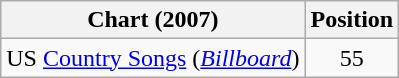<table class="wikitable sortable">
<tr>
<th scope="col">Chart (2007)</th>
<th scope="col">Position</th>
</tr>
<tr>
<td>US <a href='#'>Country Songs</a> (<em><a href='#'>Billboard</a></em>)</td>
<td align="center">55</td>
</tr>
</table>
